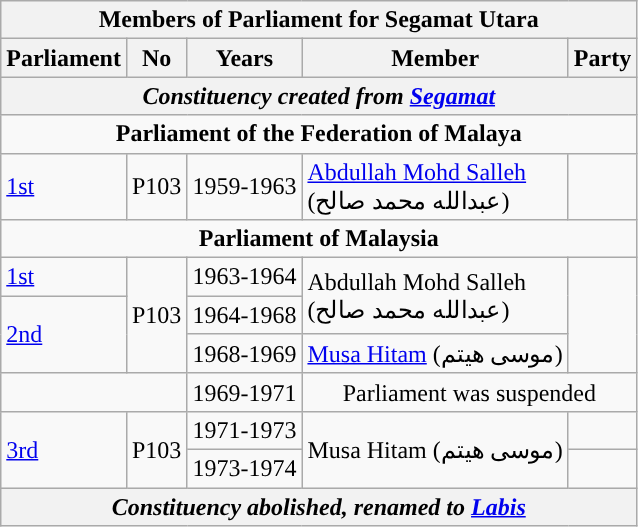<table class="wikitable">
<tr>
<th colspan="5">Members of Parliament for Segamat Utara</th>
</tr>
<tr>
<th>Parliament</th>
<th>No</th>
<th>Years</th>
<th>Member</th>
<th>Party</th>
</tr>
<tr>
<th colspan="5" align="center"><em>Constituency created from <a href='#'>Segamat</a></em></th>
</tr>
<tr>
<td colspan="5" align="center"><strong>Parliament of the Federation of Malaya</strong></td>
</tr>
<tr>
<td><a href='#'>1st</a></td>
<td>P103</td>
<td>1959-1963</td>
<td><a href='#'>Abdullah Mohd Salleh</a> <br> (عبدالله محمد صالح)</td>
<td></td>
</tr>
<tr>
<td colspan="5" align="center"><strong>Parliament of Malaysia</strong></td>
</tr>
<tr>
<td><a href='#'>1st</a></td>
<td rowspan="3">P103</td>
<td>1963-1964</td>
<td rowspan="2">Abdullah Mohd Salleh  <br>(عبدالله محمد صالح)</td>
<td rowspan="3"></td>
</tr>
<tr>
<td rowspan="2"><a href='#'>2nd</a></td>
<td>1964-1968</td>
</tr>
<tr>
<td>1968-1969</td>
<td><a href='#'>Musa Hitam</a> (موسى هيتم‎)</td>
</tr>
<tr>
<td colspan="2"></td>
<td>1969-1971</td>
<td colspan="2" align="center">Parliament was suspended</td>
</tr>
<tr>
<td rowspan="2"><a href='#'>3rd</a></td>
<td rowspan="2">P103</td>
<td>1971-1973</td>
<td rowspan="2">Musa Hitam (موسى هيتم‎)</td>
<td></td>
</tr>
<tr>
<td>1973-1974</td>
<td></td>
</tr>
<tr>
<th colspan="5" align="center"><em>Constituency abolished, renamed to <a href='#'>Labis</a></em></th>
</tr>
</table>
